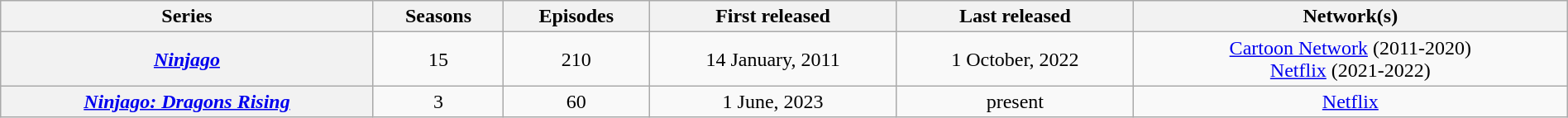<table class="wikitable plainrowheaders" style="text-align:center; width:100%;">
<tr>
<th scope="col">Series</th>
<th scope="col">Seasons</th>
<th scope="col">Episodes</th>
<th scope="col">First released</th>
<th scope="col">Last released</th>
<th scope="col">Network(s)</th>
</tr>
<tr>
<th><em><a href='#'>Ninjago</a></em></th>
<td>15</td>
<td>210</td>
<td>14 January, 2011</td>
<td>1 October, 2022</td>
<td><a href='#'>Cartoon Network</a> (2011-2020)<br><a href='#'>Netflix</a> (2021-2022)</td>
</tr>
<tr>
<th><em><a href='#'>Ninjago: Dragons Rising</a></em></th>
<td>3</td>
<td>60</td>
<td>1 June, 2023</td>
<td>present</td>
<td><a href='#'>Netflix</a></td>
</tr>
</table>
